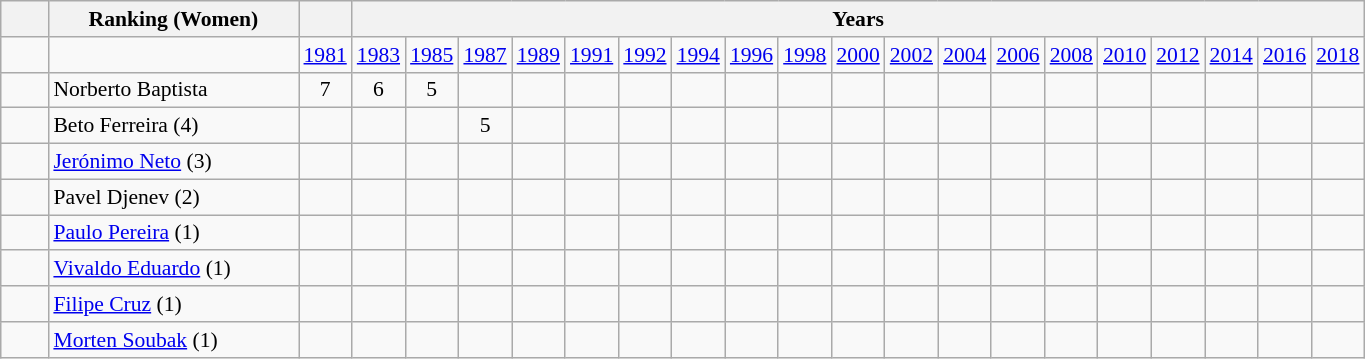<table class="wikitable" style="text-align:left; font-size:90%">
<tr>
<th width=25></th>
<th width=160>Ranking (Women)</th>
<th></th>
<th colspan="20">Years</th>
</tr>
<tr>
<td></td>
<td></td>
<td><a href='#'>1981</a></td>
<td><a href='#'>1983</a></td>
<td><a href='#'>1985</a></td>
<td><a href='#'>1987</a></td>
<td><a href='#'>1989</a></td>
<td><a href='#'>1991</a></td>
<td><a href='#'>1992</a></td>
<td><a href='#'>1994</a></td>
<td><a href='#'>1996</a></td>
<td><a href='#'>1998</a></td>
<td><a href='#'>2000</a></td>
<td><a href='#'>2002</a></td>
<td><a href='#'>2004</a></td>
<td><a href='#'>2006</a></td>
<td><a href='#'>2008</a></td>
<td><a href='#'>2010</a></td>
<td><a href='#'>2012</a></td>
<td><a href='#'>2014</a></td>
<td><a href='#'>2016</a></td>
<td><a href='#'>2018</a></td>
</tr>
<tr>
<td align=right></td>
<td>Norberto Baptista</td>
<td align=center>7</td>
<td align=center>6</td>
<td align=center>5</td>
<td></td>
<td></td>
<td></td>
<td></td>
<td></td>
<td></td>
<td></td>
<td></td>
<td></td>
<td></td>
<td></td>
<td></td>
<td></td>
<td></td>
<td></td>
<td></td>
<td></td>
</tr>
<tr>
<td align=right></td>
<td>Beto Ferreira <span>(4)</span></td>
<td></td>
<td></td>
<td></td>
<td align=center>5</td>
<td align=center></td>
<td align=center></td>
<td align=center></td>
<td align=center></td>
<td align=center></td>
<td align=center></td>
<td></td>
<td></td>
<td></td>
<td></td>
<td></td>
<td></td>
<td></td>
<td></td>
<td></td>
<td></td>
</tr>
<tr>
<td align=right></td>
<td><a href='#'>Jerónimo Neto</a> <span>(3)</span></td>
<td></td>
<td></td>
<td></td>
<td></td>
<td></td>
<td></td>
<td></td>
<td></td>
<td></td>
<td></td>
<td align=center></td>
<td></td>
<td></td>
<td align=center></td>
<td align=center></td>
<td></td>
<td></td>
<td></td>
<td></td>
<td></td>
</tr>
<tr>
<td align=right></td>
<td>Pavel Djenev <span>(2)</span></td>
<td></td>
<td></td>
<td></td>
<td></td>
<td></td>
<td></td>
<td></td>
<td></td>
<td></td>
<td></td>
<td></td>
<td align=center></td>
<td align=center></td>
<td></td>
<td></td>
<td></td>
<td></td>
<td></td>
<td></td>
<td></td>
</tr>
<tr>
<td align=right></td>
<td><a href='#'>Paulo Pereira</a> <span>(1)</span></td>
<td></td>
<td></td>
<td></td>
<td></td>
<td></td>
<td></td>
<td></td>
<td></td>
<td></td>
<td></td>
<td></td>
<td></td>
<td></td>
<td></td>
<td></td>
<td align=center></td>
<td></td>
<td></td>
<td></td>
<td></td>
</tr>
<tr>
<td align=right></td>
<td><a href='#'>Vivaldo Eduardo</a> <span>(1)</span></td>
<td></td>
<td></td>
<td></td>
<td></td>
<td></td>
<td></td>
<td></td>
<td></td>
<td></td>
<td></td>
<td></td>
<td></td>
<td></td>
<td></td>
<td></td>
<td></td>
<td align=center></td>
<td align=center></td>
<td></td>
<td></td>
</tr>
<tr>
<td align=right></td>
<td><a href='#'>Filipe Cruz</a> <span>(1)</span></td>
<td></td>
<td></td>
<td></td>
<td></td>
<td></td>
<td></td>
<td></td>
<td></td>
<td></td>
<td></td>
<td></td>
<td></td>
<td></td>
<td></td>
<td></td>
<td></td>
<td></td>
<td></td>
<td align=center></td>
<td></td>
</tr>
<tr>
<td align=right></td>
<td><a href='#'>Morten Soubak</a> <span>(1)</span></td>
<td></td>
<td></td>
<td></td>
<td></td>
<td></td>
<td></td>
<td></td>
<td></td>
<td></td>
<td></td>
<td></td>
<td></td>
<td></td>
<td></td>
<td></td>
<td></td>
<td></td>
<td></td>
<td></td>
<td align=center></td>
</tr>
</table>
